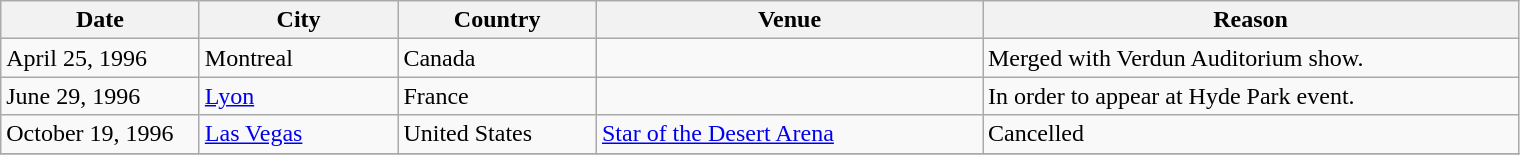<table class="wikitable" style="text-align:left;">
<tr>
<th width="125">Date</th>
<th width="125">City</th>
<th width="125">Country</th>
<th width="250">Venue</th>
<th width="350">Reason</th>
</tr>
<tr>
<td>April 25, 1996</td>
<td>Montreal</td>
<td>Canada</td>
<td></td>
<td>Merged with Verdun Auditorium show.</td>
</tr>
<tr>
<td>June 29, 1996</td>
<td><a href='#'>Lyon</a></td>
<td>France</td>
<td></td>
<td>In order to appear at Hyde Park event.</td>
</tr>
<tr>
<td>October 19, 1996</td>
<td><a href='#'>Las Vegas</a></td>
<td>United States</td>
<td><a href='#'>Star of the Desert Arena</a></td>
<td>Cancelled </td>
</tr>
<tr>
</tr>
</table>
